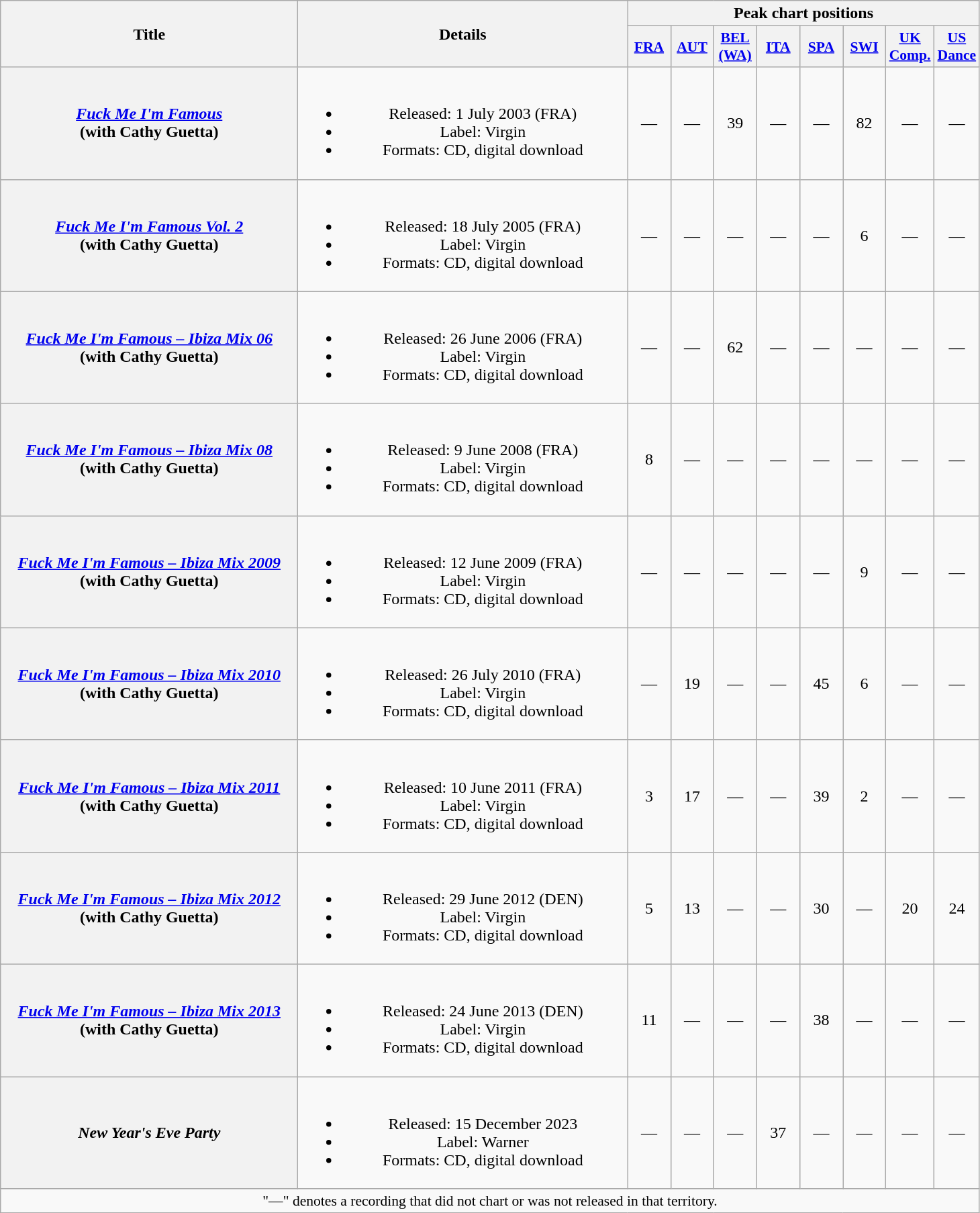<table class="wikitable plainrowheaders" style="text-align:center;">
<tr>
<th scope="col" rowspan="2" style="width:18em;">Title</th>
<th scope="col" rowspan="2" style="width:20em;">Details</th>
<th scope="col" colspan="8">Peak chart positions</th>
</tr>
<tr>
<th scope="col" style="width:2.5em;font-size:90%;"><a href='#'>FRA</a><br></th>
<th scope="col" style="width:2.5em;font-size:90%;"><a href='#'>AUT</a><br></th>
<th scope="col" style="width:2.5em;font-size:90%;"><a href='#'>BEL<br>(WA)</a><br></th>
<th scope="col" style="width:2.5em;font-size:90%;"><a href='#'>ITA</a><br></th>
<th scope="col" style="width:2.5em;font-size:90%;"><a href='#'>SPA</a><br></th>
<th scope="col" style="width:2.5em;font-size:90%;"><a href='#'>SWI</a><br></th>
<th scope="col" style="width:2.5em;font-size:90%;"><a href='#'>UK <br>Comp.</a><br></th>
<th scope="col" style="width:2.5em;font-size:90%;"><a href='#'>US<br>Dance</a><br></th>
</tr>
<tr>
<th scope="row"><em><a href='#'>Fuck Me I'm Famous</a></em><br><span>(with Cathy Guetta)</span></th>
<td><br><ul><li>Released: 1 July 2003 <span>(FRA)</span></li><li>Label: Virgin</li><li>Formats: CD, digital download</li></ul></td>
<td>—</td>
<td>—</td>
<td>39</td>
<td>—</td>
<td>—</td>
<td>82</td>
<td>—</td>
<td>—</td>
</tr>
<tr>
<th scope="row"><em><a href='#'>Fuck Me I'm Famous Vol. 2</a></em><br><span>(with Cathy Guetta)</span></th>
<td><br><ul><li>Released: 18 July 2005 <span>(FRA)</span></li><li>Label: Virgin</li><li>Formats: CD, digital download</li></ul></td>
<td>—</td>
<td>—</td>
<td>—</td>
<td>—</td>
<td>—</td>
<td>6</td>
<td>—</td>
<td>—</td>
</tr>
<tr>
<th scope="row"><em><a href='#'>Fuck Me I'm Famous – Ibiza Mix 06</a></em><br><span>(with Cathy Guetta)</span></th>
<td><br><ul><li>Released: 26 June 2006 <span>(FRA)</span></li><li>Label: Virgin</li><li>Formats: CD, digital download</li></ul></td>
<td>—</td>
<td>—</td>
<td>62</td>
<td>—</td>
<td>—</td>
<td>—</td>
<td>—</td>
<td>—</td>
</tr>
<tr>
<th scope="row"><em><a href='#'>Fuck Me I'm Famous – Ibiza Mix 08</a></em><br><span>(with Cathy Guetta)</span></th>
<td><br><ul><li>Released: 9 June 2008 <span>(FRA)</span></li><li>Label: Virgin</li><li>Formats: CD, digital download</li></ul></td>
<td>8</td>
<td>—</td>
<td>—</td>
<td>—</td>
<td>—</td>
<td>—</td>
<td>—</td>
<td>—</td>
</tr>
<tr>
<th scope="row"><em><a href='#'>Fuck Me I'm Famous – Ibiza Mix 2009</a></em><br><span>(with Cathy Guetta)</span></th>
<td><br><ul><li>Released: 12 June 2009 <span>(FRA)</span></li><li>Label: Virgin</li><li>Formats: CD, digital download</li></ul></td>
<td>—</td>
<td>—</td>
<td>—</td>
<td>—</td>
<td>—</td>
<td>9</td>
<td>—</td>
<td>—</td>
</tr>
<tr>
<th scope="row"><em><a href='#'>Fuck Me I'm Famous – Ibiza Mix 2010</a></em><br><span>(with Cathy Guetta)</span></th>
<td><br><ul><li>Released: 26 July 2010 <span>(FRA)</span></li><li>Label: Virgin</li><li>Formats: CD, digital download</li></ul></td>
<td>—</td>
<td>19</td>
<td>—</td>
<td>—</td>
<td>45</td>
<td>6</td>
<td>—</td>
<td>—</td>
</tr>
<tr>
<th scope="row"><em><a href='#'>Fuck Me I'm Famous – Ibiza Mix 2011</a></em><br><span>(with Cathy Guetta)</span></th>
<td><br><ul><li>Released: 10 June 2011 <span>(FRA)</span></li><li>Label: Virgin</li><li>Formats: CD, digital download</li></ul></td>
<td>3</td>
<td>17</td>
<td>—</td>
<td>—</td>
<td>39</td>
<td>2</td>
<td>—</td>
<td>—</td>
</tr>
<tr>
<th scope="row"><em><a href='#'>Fuck Me I'm Famous – Ibiza Mix 2012</a></em><br><span>(with Cathy Guetta)</span></th>
<td><br><ul><li>Released: 29 June 2012 <span>(DEN)</span></li><li>Label: Virgin</li><li>Formats: CD, digital download</li></ul></td>
<td>5</td>
<td>13</td>
<td>—</td>
<td>—</td>
<td>30</td>
<td>—</td>
<td>20</td>
<td>24</td>
</tr>
<tr>
<th scope="row"><em><a href='#'>Fuck Me I'm Famous – Ibiza Mix 2013</a></em><br><span>(with Cathy Guetta)</span></th>
<td><br><ul><li>Released: 24 June 2013 <span>(DEN)</span></li><li>Label: Virgin</li><li>Formats: CD, digital download</li></ul></td>
<td>11</td>
<td>—</td>
<td>—</td>
<td>—</td>
<td>38</td>
<td>—</td>
<td>—</td>
<td>—</td>
</tr>
<tr>
<th scope="row"><em>New Year's Eve Party</em></th>
<td><br><ul><li>Released: 15 December 2023</li><li>Label: Warner</li><li>Formats: CD, digital download</li></ul></td>
<td>—</td>
<td>—</td>
<td>—</td>
<td>37</td>
<td>—</td>
<td>—</td>
<td>—</td>
<td>—</td>
</tr>
<tr>
<td colspan="10" style="font-size:90%">"—" denotes a recording that did not chart or was not released in that territory.</td>
</tr>
</table>
